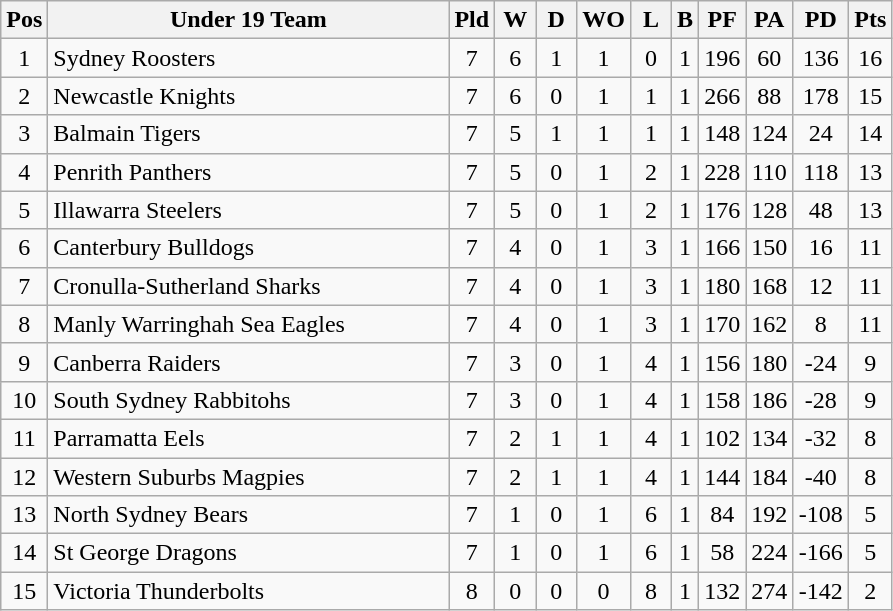<table class="wikitable" style="text-align:center">
<tr>
<th width=20 abbr="Position">Pos</th>
<th width=260>Under 19 Team</th>
<th width=20 abbr="Played">Pld</th>
<th width=20 abbr="Won">W</th>
<th width=20 abbr="Drawn">D</th>
<th width=20 abbr="Washed Out">WO</th>
<th width=20 abbr="Lost">L</th>
<th withd=20 abbr="Byes">B</th>
<th width=20 abbr="Points For">PF</th>
<th width=20 abbr="Points Against">PA</th>
<th width=30 abbr="Points Difference">PD</th>
<th width=20 abbr="Points">Pts</th>
</tr>
<tr>
<td>1</td>
<td align=left> Sydney Roosters</td>
<td>7</td>
<td>6</td>
<td>1</td>
<td>1</td>
<td>0</td>
<td>1</td>
<td>196</td>
<td>60</td>
<td>136</td>
<td>16</td>
</tr>
<tr>
<td>2</td>
<td align=left> Newcastle Knights</td>
<td>7</td>
<td>6</td>
<td>0</td>
<td>1</td>
<td>1</td>
<td>1</td>
<td>266</td>
<td>88</td>
<td>178</td>
<td>15</td>
</tr>
<tr>
<td>3</td>
<td align=left> Balmain Tigers</td>
<td>7</td>
<td>5</td>
<td>1</td>
<td>1</td>
<td>1</td>
<td>1</td>
<td>148</td>
<td>124</td>
<td>24</td>
<td>14</td>
</tr>
<tr>
<td>4</td>
<td align=left> Penrith Panthers</td>
<td>7</td>
<td>5</td>
<td>0</td>
<td>1</td>
<td>2</td>
<td>1</td>
<td>228</td>
<td>110</td>
<td>118</td>
<td>13</td>
</tr>
<tr>
<td>5</td>
<td align=left> Illawarra Steelers</td>
<td>7</td>
<td>5</td>
<td>0</td>
<td>1</td>
<td>2</td>
<td>1</td>
<td>176</td>
<td>128</td>
<td>48</td>
<td>13</td>
</tr>
<tr>
<td>6</td>
<td align=left> Canterbury Bulldogs</td>
<td>7</td>
<td>4</td>
<td>0</td>
<td>1</td>
<td>3</td>
<td>1</td>
<td>166</td>
<td>150</td>
<td>16</td>
<td>11</td>
</tr>
<tr>
<td>7</td>
<td align=left> Cronulla-Sutherland Sharks</td>
<td>7</td>
<td>4</td>
<td>0</td>
<td>1</td>
<td>3</td>
<td>1</td>
<td>180</td>
<td>168</td>
<td>12</td>
<td>11</td>
</tr>
<tr>
<td>8</td>
<td align=left> Manly Warringhah Sea Eagles</td>
<td>7</td>
<td>4</td>
<td>0</td>
<td>1</td>
<td>3</td>
<td>1</td>
<td>170</td>
<td>162</td>
<td>8</td>
<td>11</td>
</tr>
<tr>
<td>9</td>
<td align=left> Canberra Raiders</td>
<td>7</td>
<td>3</td>
<td>0</td>
<td>1</td>
<td>4</td>
<td>1</td>
<td>156</td>
<td>180</td>
<td>-24</td>
<td>9</td>
</tr>
<tr>
<td>10</td>
<td align=left> South Sydney Rabbitohs</td>
<td>7</td>
<td>3</td>
<td>0</td>
<td>1</td>
<td>4</td>
<td>1</td>
<td>158</td>
<td>186</td>
<td>-28</td>
<td>9</td>
</tr>
<tr>
<td>11</td>
<td align=left> Parramatta Eels</td>
<td>7</td>
<td>2</td>
<td>1</td>
<td>1</td>
<td>4</td>
<td>1</td>
<td>102</td>
<td>134</td>
<td>-32</td>
<td>8</td>
</tr>
<tr>
<td>12</td>
<td align=left> Western Suburbs Magpies</td>
<td>7</td>
<td>2</td>
<td>1</td>
<td>1</td>
<td>4</td>
<td>1</td>
<td>144</td>
<td>184</td>
<td>-40</td>
<td>8</td>
</tr>
<tr>
<td>13</td>
<td align=left> North Sydney Bears</td>
<td>7</td>
<td>1</td>
<td>0</td>
<td>1</td>
<td>6</td>
<td>1</td>
<td>84</td>
<td>192</td>
<td>-108</td>
<td>5</td>
</tr>
<tr>
<td>14</td>
<td align=left> St George Dragons</td>
<td>7</td>
<td>1</td>
<td>0</td>
<td>1</td>
<td>6</td>
<td>1</td>
<td>58</td>
<td>224</td>
<td>-166</td>
<td>5</td>
</tr>
<tr>
<td>15</td>
<td align=left> Victoria Thunderbolts</td>
<td>8</td>
<td>0</td>
<td>0</td>
<td>0</td>
<td>8</td>
<td>1</td>
<td>132</td>
<td>274</td>
<td>-142</td>
<td>2</td>
</tr>
</table>
